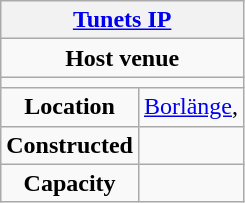<table class="wikitable" style="float:left; margin-right:1em; text-align:center">
<tr>
<th colspan=2><a href='#'>Tunets IP</a></th>
</tr>
<tr>
<td colspan=2><strong>Host venue</strong></td>
</tr>
<tr>
<td colspan=2></td>
</tr>
<tr>
<td><strong>Location</strong></td>
<td><a href='#'>Borlänge</a>, </td>
</tr>
<tr>
<td><strong>Constructed</strong></td>
<td></td>
</tr>
<tr>
<td><strong>Capacity</strong></td>
<td></td>
</tr>
</table>
